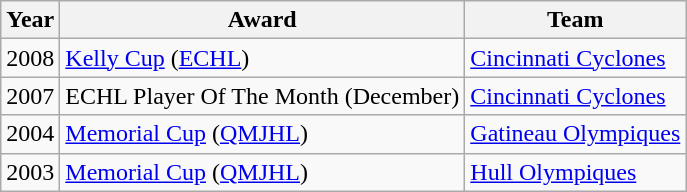<table class="wikitable" border="4">
<tr>
<th>Year</th>
<th>Award</th>
<th>Team</th>
</tr>
<tr>
<td>2008</td>
<td><a href='#'>Kelly Cup</a> (<a href='#'>ECHL</a>)</td>
<td><a href='#'>Cincinnati Cyclones</a></td>
</tr>
<tr>
<td>2007</td>
<td>ECHL Player Of The Month (December)</td>
<td><a href='#'>Cincinnati Cyclones</a></td>
</tr>
<tr>
<td>2004</td>
<td><a href='#'>Memorial Cup</a> (<a href='#'>QMJHL</a>)</td>
<td><a href='#'>Gatineau Olympiques</a></td>
</tr>
<tr>
<td>2003</td>
<td><a href='#'>Memorial Cup</a> (<a href='#'>QMJHL</a>)</td>
<td><a href='#'>Hull Olympiques</a></td>
</tr>
</table>
